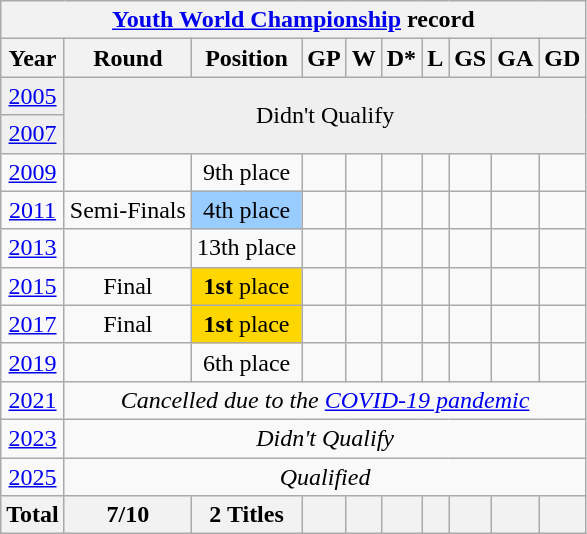<table class="wikitable" style="text-align: center;">
<tr>
<th colspan="10"><a href='#'>Youth World Championship</a> record</th>
</tr>
<tr>
<th>Year</th>
<th>Round</th>
<th>Position</th>
<th>GP</th>
<th>W</th>
<th>D*</th>
<th>L</th>
<th>GS</th>
<th>GA</th>
<th>GD</th>
</tr>
<tr bgcolor=efefef>
<td> <a href='#'>2005</a></td>
<td colspan=9 rowspan=2>Didn't Qualify</td>
</tr>
<tr bgcolor=efefef>
<td> <a href='#'>2007</a></td>
</tr>
<tr bgcolor=>
<td> <a href='#'>2009</a></td>
<td></td>
<td>9th place</td>
<td></td>
<td></td>
<td></td>
<td></td>
<td></td>
<td></td>
<td></td>
</tr>
<tr bgcolor=>
<td> <a href='#'>2011</a></td>
<td>Semi-Finals</td>
<td bgcolor=9acdff>4th place</td>
<td></td>
<td></td>
<td></td>
<td></td>
<td></td>
<td></td>
<td></td>
</tr>
<tr bgcolor=>
<td> <a href='#'>2013</a></td>
<td></td>
<td>13th place</td>
<td></td>
<td></td>
<td></td>
<td></td>
<td></td>
<td></td>
<td></td>
</tr>
<tr bgcolor=>
<td> <a href='#'>2015</a></td>
<td>Final</td>
<td bgcolor=gold><strong>1st</strong> place</td>
<td></td>
<td></td>
<td></td>
<td></td>
<td></td>
<td></td>
<td></td>
</tr>
<tr bgcolor=>
<td> <a href='#'>2017</a></td>
<td>Final</td>
<td bgcolor=gold><strong>1st</strong> place</td>
<td></td>
<td></td>
<td></td>
<td></td>
<td></td>
<td></td>
<td></td>
</tr>
<tr bgcolor=>
<td> <a href='#'>2019</a></td>
<td></td>
<td>6th place</td>
<td></td>
<td></td>
<td></td>
<td></td>
<td></td>
<td></td>
<td></td>
</tr>
<tr>
<td> <a href='#'>2021</a></td>
<td colspan="9"><em>Cancelled due to the <a href='#'>COVID-19 pandemic</a></em></td>
</tr>
<tr>
<td> <a href='#'>2023</a></td>
<td colspan="9"><em>Didn't Qualify</em></td>
</tr>
<tr>
<td> <a href='#'>2025</a></td>
<td colspan="9"><em>Qualified</em></td>
</tr>
<tr>
<th>Total</th>
<th>7/10</th>
<th>2 Titles</th>
<th></th>
<th></th>
<th></th>
<th></th>
<th></th>
<th></th>
<th></th>
</tr>
</table>
